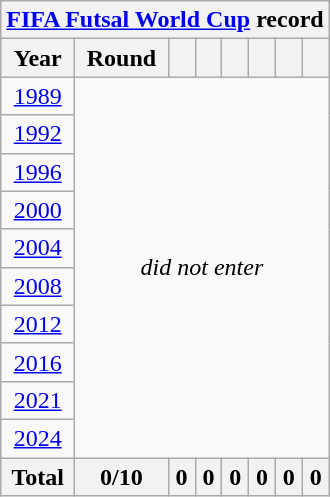<table class="wikitable" style="text-align:center">
<tr>
<th colspan=8><a href='#'>FIFA Futsal World Cup</a> record</th>
</tr>
<tr>
<th>Year</th>
<th>Round</th>
<th></th>
<th></th>
<th></th>
<th></th>
<th></th>
<th></th>
</tr>
<tr>
<td> <a href='#'>1989</a></td>
<td rowspan=10; colspan=7><em>did not enter</em></td>
</tr>
<tr>
<td> <a href='#'>1992</a></td>
</tr>
<tr>
<td> <a href='#'>1996</a></td>
</tr>
<tr>
<td> <a href='#'>2000</a></td>
</tr>
<tr>
<td> <a href='#'>2004</a></td>
</tr>
<tr>
<td> <a href='#'>2008</a></td>
</tr>
<tr>
<td> <a href='#'>2012</a></td>
</tr>
<tr>
<td> <a href='#'>2016</a></td>
</tr>
<tr>
<td> <a href='#'>2021</a></td>
</tr>
<tr>
<td> <a href='#'>2024</a></td>
</tr>
<tr>
<th><strong>Total</strong></th>
<th>0/10</th>
<th>0</th>
<th>0</th>
<th>0</th>
<th>0</th>
<th>0</th>
<th>0</th>
</tr>
</table>
